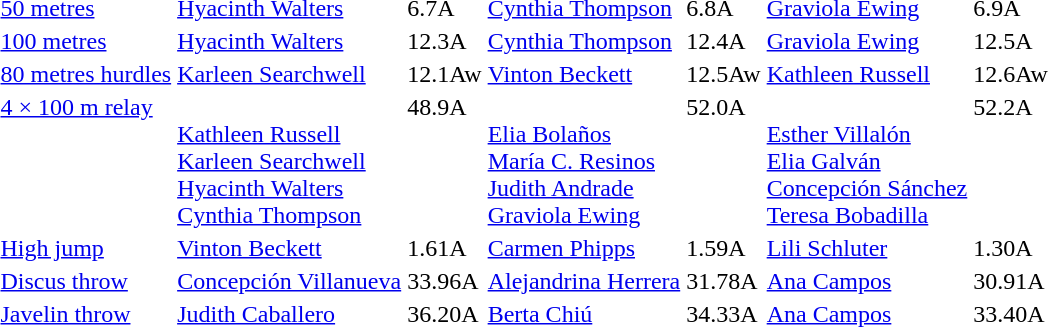<table>
<tr>
<td><a href='#'>50 metres</a></td>
<td><a href='#'>Hyacinth Walters</a><br> </td>
<td>6.7A</td>
<td><a href='#'>Cynthia Thompson</a><br> </td>
<td>6.8A</td>
<td><a href='#'>Graviola Ewing</a><br> </td>
<td>6.9A</td>
</tr>
<tr>
<td><a href='#'>100 metres</a></td>
<td><a href='#'>Hyacinth Walters</a><br> </td>
<td>12.3A</td>
<td><a href='#'>Cynthia Thompson</a><br> </td>
<td>12.4A</td>
<td><a href='#'>Graviola Ewing</a><br> </td>
<td>12.5A</td>
</tr>
<tr>
<td><a href='#'>80 metres hurdles</a></td>
<td><a href='#'>Karleen Searchwell</a><br> </td>
<td>12.1Aw</td>
<td><a href='#'>Vinton Beckett</a><br> </td>
<td>12.5Aw</td>
<td><a href='#'>Kathleen Russell</a><br> </td>
<td>12.6Aw</td>
</tr>
<tr style="vertical-align:top;">
<td><a href='#'>4 × 100 m relay</a></td>
<td><br> <a href='#'>Kathleen Russell</a><br> <a href='#'>Karleen Searchwell</a><br> <a href='#'>Hyacinth Walters</a><br> <a href='#'>Cynthia Thompson</a></td>
<td>48.9A</td>
<td><br> <a href='#'>Elia Bolaños</a><br> <a href='#'>María C. Resinos</a><br> <a href='#'>Judith Andrade</a><br> <a href='#'>Graviola Ewing</a></td>
<td>52.0A</td>
<td><br> <a href='#'>Esther Villalón</a><br> <a href='#'>Elia Galván</a><br> <a href='#'>Concepción Sánchez</a><br> <a href='#'>Teresa Bobadilla</a></td>
<td>52.2A</td>
</tr>
<tr>
<td><a href='#'>High jump</a></td>
<td><a href='#'>Vinton Beckett</a><br> </td>
<td>1.61A</td>
<td><a href='#'>Carmen Phipps</a><br> </td>
<td>1.59A</td>
<td><a href='#'>Lili Schluter</a><br> </td>
<td>1.30A</td>
</tr>
<tr>
<td><a href='#'>Discus throw</a></td>
<td><a href='#'>Concepción Villanueva</a><br> </td>
<td>33.96A</td>
<td><a href='#'>Alejandrina Herrera</a><br> </td>
<td>31.78A</td>
<td><a href='#'>Ana Campos</a><br> </td>
<td>30.91A</td>
</tr>
<tr>
<td><a href='#'>Javelin throw</a></td>
<td><a href='#'>Judith Caballero</a><br> </td>
<td>36.20A</td>
<td><a href='#'>Berta Chiú</a><br> </td>
<td>34.33A</td>
<td><a href='#'>Ana Campos</a><br> </td>
<td>33.40A</td>
</tr>
</table>
